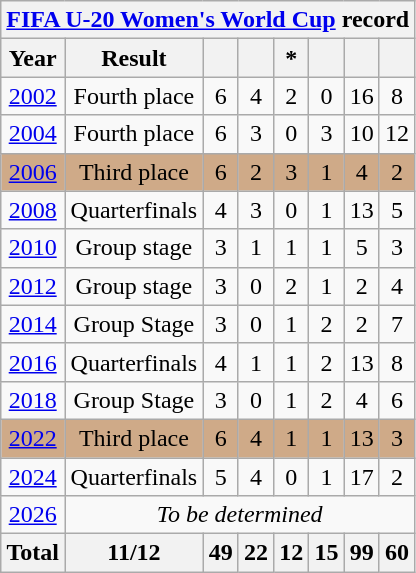<table class="wikitable" style="text-align: center;">
<tr>
<th colspan=8><a href='#'>FIFA U-20 Women's World Cup</a> record</th>
</tr>
<tr>
<th>Year</th>
<th>Result</th>
<th></th>
<th></th>
<th>*</th>
<th></th>
<th></th>
<th></th>
</tr>
<tr>
<td> <a href='#'>2002</a></td>
<td>Fourth place</td>
<td>6</td>
<td>4</td>
<td>2</td>
<td>0</td>
<td>16</td>
<td>8</td>
</tr>
<tr>
<td> <a href='#'>2004</a></td>
<td>Fourth place</td>
<td>6</td>
<td>3</td>
<td>0</td>
<td>3</td>
<td>10</td>
<td>12</td>
</tr>
<tr bgcolor=#CFAA88>
<td> <a href='#'>2006</a></td>
<td>Third place</td>
<td>6</td>
<td>2</td>
<td>3</td>
<td>1</td>
<td>4</td>
<td>2</td>
</tr>
<tr>
<td> <a href='#'>2008</a></td>
<td>Quarterfinals</td>
<td>4</td>
<td>3</td>
<td>0</td>
<td>1</td>
<td>13</td>
<td>5</td>
</tr>
<tr>
<td> <a href='#'>2010</a></td>
<td>Group stage</td>
<td>3</td>
<td>1</td>
<td>1</td>
<td>1</td>
<td>5</td>
<td>3</td>
</tr>
<tr>
<td> <a href='#'>2012</a></td>
<td>Group stage</td>
<td>3</td>
<td>0</td>
<td>2</td>
<td>1</td>
<td>2</td>
<td>4</td>
</tr>
<tr>
<td> <a href='#'>2014</a></td>
<td>Group Stage</td>
<td>3</td>
<td>0</td>
<td>1</td>
<td>2</td>
<td>2</td>
<td>7</td>
</tr>
<tr>
<td> <a href='#'>2016</a></td>
<td>Quarterfinals</td>
<td>4</td>
<td>1</td>
<td>1</td>
<td>2</td>
<td>13</td>
<td>8</td>
</tr>
<tr>
<td> <a href='#'>2018</a></td>
<td>Group Stage</td>
<td>3</td>
<td>0</td>
<td>1</td>
<td>2</td>
<td>4</td>
<td>6</td>
</tr>
<tr bgcolor=#CFAA88>
<td> <a href='#'>2022</a></td>
<td>Third place</td>
<td>6</td>
<td>4</td>
<td>1</td>
<td>1</td>
<td>13</td>
<td>3</td>
</tr>
<tr>
<td> <a href='#'>2024</a></td>
<td>Quarterfinals</td>
<td>5</td>
<td>4</td>
<td>0</td>
<td>1</td>
<td>17</td>
<td>2</td>
</tr>
<tr>
<td> <a href='#'>2026</a></td>
<td colspan=7><em>To be determined</em></td>
</tr>
<tr>
<th><strong>Total</strong></th>
<th><strong>11/12</strong></th>
<th><strong>49</strong></th>
<th><strong>22</strong></th>
<th><strong>12</strong></th>
<th><strong>15</strong></th>
<th><strong>99</strong></th>
<th><strong>60</strong></th>
</tr>
</table>
